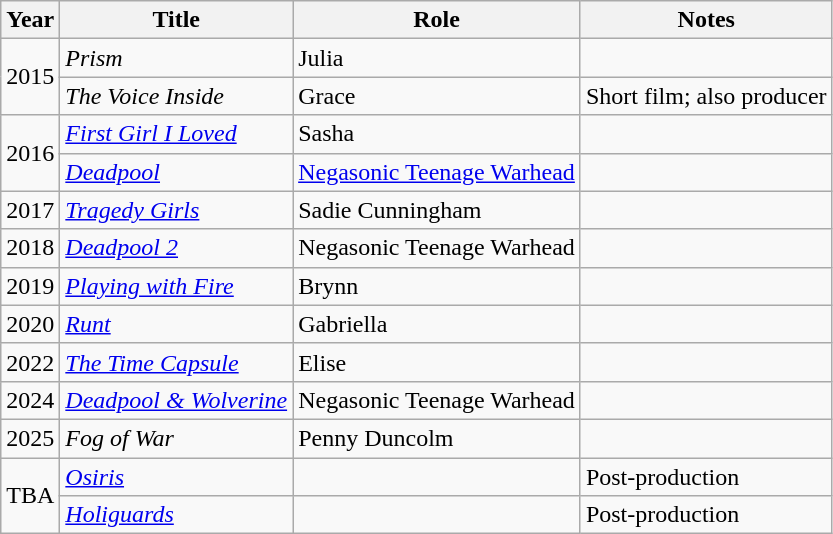<table class="wikitable">
<tr>
<th>Year</th>
<th>Title</th>
<th>Role</th>
<th>Notes</th>
</tr>
<tr>
<td rowspan="2">2015</td>
<td><em>Prism</em></td>
<td>Julia</td>
<td></td>
</tr>
<tr>
<td><em>The Voice Inside</em></td>
<td>Grace</td>
<td>Short film; also producer</td>
</tr>
<tr>
<td rowspan="2">2016</td>
<td><em><a href='#'>First Girl I Loved</a></em></td>
<td>Sasha</td>
<td></td>
</tr>
<tr>
<td><em><a href='#'>Deadpool</a></em></td>
<td><a href='#'>Negasonic Teenage Warhead</a></td>
<td></td>
</tr>
<tr>
<td>2017</td>
<td><em><a href='#'>Tragedy Girls</a></em></td>
<td>Sadie Cunningham</td>
<td></td>
</tr>
<tr>
<td>2018</td>
<td><em><a href='#'>Deadpool 2</a></em></td>
<td>Negasonic Teenage Warhead</td>
<td></td>
</tr>
<tr>
<td>2019</td>
<td><em><a href='#'>Playing with Fire</a></em></td>
<td>Brynn</td>
<td></td>
</tr>
<tr>
<td>2020</td>
<td><em><a href='#'>Runt</a></em></td>
<td>Gabriella</td>
<td></td>
</tr>
<tr>
<td>2022</td>
<td><em><a href='#'>The Time Capsule</a></em></td>
<td>Elise</td>
<td></td>
</tr>
<tr>
<td>2024</td>
<td><em><a href='#'>Deadpool & Wolverine</a></em></td>
<td>Negasonic Teenage Warhead</td>
<td></td>
</tr>
<tr>
<td>2025</td>
<td><em>Fog of War</em></td>
<td>Penny Duncolm</td>
<td></td>
</tr>
<tr>
<td rowspan="2">TBA</td>
<td><em><a href='#'>Osiris</a></em></td>
<td></td>
<td>Post-production</td>
</tr>
<tr>
<td><em><a href='#'>Holiguards</a></em></td>
<td></td>
<td>Post-production</td>
</tr>
</table>
